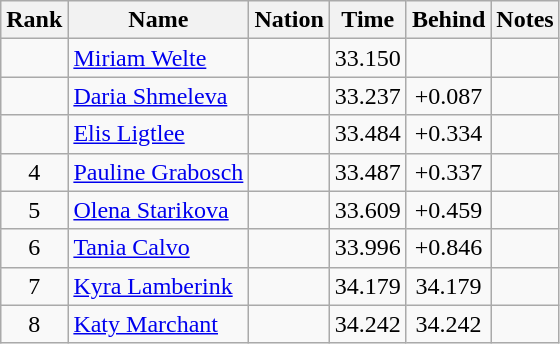<table class="wikitable sortable" style="text-align:center">
<tr>
<th>Rank</th>
<th>Name</th>
<th>Nation</th>
<th>Time</th>
<th>Behind</th>
<th>Notes</th>
</tr>
<tr>
<td></td>
<td align=left><a href='#'>Miriam Welte</a></td>
<td align=left></td>
<td>33.150</td>
<td></td>
<td></td>
</tr>
<tr>
<td></td>
<td align=left><a href='#'>Daria Shmeleva</a></td>
<td align=left></td>
<td>33.237</td>
<td>+0.087</td>
<td></td>
</tr>
<tr>
<td></td>
<td align=left><a href='#'>Elis Ligtlee</a></td>
<td align=left></td>
<td>33.484</td>
<td>+0.334</td>
<td></td>
</tr>
<tr>
<td>4</td>
<td align=left><a href='#'>Pauline Grabosch</a></td>
<td align=left></td>
<td>33.487</td>
<td>+0.337</td>
<td></td>
</tr>
<tr>
<td>5</td>
<td align=left><a href='#'>Olena Starikova</a></td>
<td align=left></td>
<td>33.609</td>
<td>+0.459</td>
<td></td>
</tr>
<tr>
<td>6</td>
<td align=left><a href='#'>Tania Calvo</a></td>
<td align=left></td>
<td>33.996</td>
<td>+0.846</td>
<td></td>
</tr>
<tr>
<td>7</td>
<td align=left><a href='#'>Kyra Lamberink</a></td>
<td align=left></td>
<td>34.179</td>
<td>34.179</td>
<td></td>
</tr>
<tr>
<td>8</td>
<td align=left><a href='#'>Katy Marchant</a></td>
<td align=left></td>
<td>34.242</td>
<td>34.242</td>
<td></td>
</tr>
</table>
